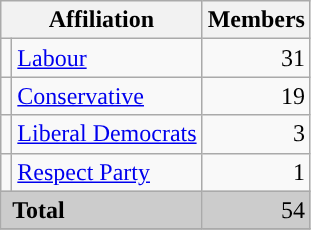<table class="wikitable">
<tr>
<th colspan="2">Affiliation</th>
<th>Members</th>
</tr>
<tr>
<td style="color:inherit;background:"></td>
<td><a href='#'>Labour</a></td>
<td align="right">31</td>
</tr>
<tr>
<td style="color:inherit;background:"></td>
<td><a href='#'>Conservative</a></td>
<td align="right">19</td>
</tr>
<tr>
<td style="color:inherit;background:"></td>
<td><a href='#'>Liberal Democrats</a></td>
<td align="right">3</td>
</tr>
<tr>
<td style="color:inherit;background:"></td>
<td><a href='#'>Respect Party</a></td>
<td align="right">1</td>
</tr>
<tr bgcolor="CCCCCC">
<td colspan="2" rowspan="1"> <strong>Total</strong></td>
<td align="right">54</td>
</tr>
<tr>
</tr>
</table>
